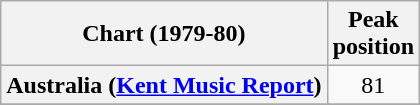<table class="wikitable sortable plainrowheaders" style="text-align:center">
<tr>
<th scope="col">Chart (1979-80)</th>
<th scope="col">Peak<br>position</th>
</tr>
<tr>
<th scope="row">Australia (<a href='#'>Kent Music Report</a>)</th>
<td style="text-align:center;">81</td>
</tr>
<tr>
</tr>
<tr>
</tr>
<tr>
</tr>
<tr>
</tr>
</table>
